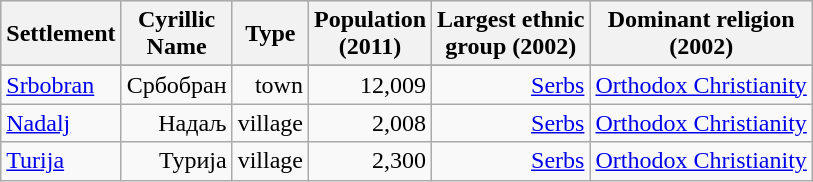<table class="wikitable" style="text-align: right;">
<tr bgcolor="#e0e0e0">
<th rowspan="1">Settlement</th>
<th colspan="1">Cyrillic<br>Name</th>
<th colspan="1">Type</th>
<th colspan="1">Population<br>(2011)</th>
<th colspan="1">Largest ethnic<br>group (2002)</th>
<th colspan="1">Dominant religion<br>(2002)</th>
</tr>
<tr bgcolor="#e0e0e0">
</tr>
<tr>
<td align="left"><a href='#'>Srbobran</a></td>
<td>Србобран</td>
<td>town</td>
<td>12,009</td>
<td><a href='#'>Serbs</a></td>
<td><a href='#'>Orthodox Christianity</a></td>
</tr>
<tr>
<td align="left"><a href='#'>Nadalj</a></td>
<td>Надаљ</td>
<td>village</td>
<td>2,008</td>
<td><a href='#'>Serbs</a></td>
<td><a href='#'>Orthodox Christianity</a></td>
</tr>
<tr>
<td align="left"><a href='#'>Turija</a></td>
<td>Турија</td>
<td>village</td>
<td>2,300</td>
<td><a href='#'>Serbs</a></td>
<td><a href='#'>Orthodox Christianity</a></td>
</tr>
</table>
